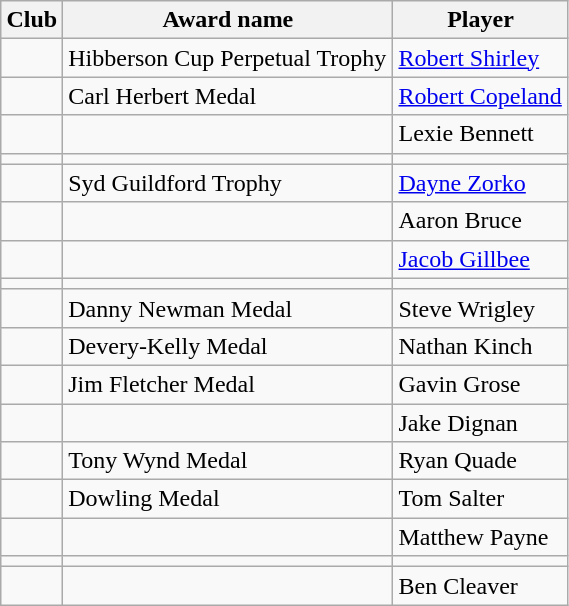<table class="wikitable" style="width:30%">
<tr>
<th>Club</th>
<th>Award name</th>
<th>Player</th>
</tr>
<tr>
<td></td>
<td>Hibberson Cup Perpetual Trophy</td>
<td><a href='#'>Robert Shirley</a></td>
</tr>
<tr>
<td></td>
<td>Carl Herbert Medal</td>
<td><a href='#'>Robert Copeland</a></td>
</tr>
<tr>
<td></td>
<td></td>
<td>Lexie Bennett</td>
</tr>
<tr>
<td></td>
<td></td>
<td></td>
</tr>
<tr>
<td></td>
<td>Syd Guildford Trophy</td>
<td><a href='#'>Dayne Zorko</a></td>
</tr>
<tr>
<td></td>
<td></td>
<td>Aaron Bruce</td>
</tr>
<tr>
<td></td>
<td></td>
<td><a href='#'>Jacob Gillbee</a></td>
</tr>
<tr>
<td></td>
<td></td>
<td></td>
</tr>
<tr>
<td></td>
<td>Danny Newman Medal</td>
<td>Steve Wrigley</td>
</tr>
<tr>
<td></td>
<td>Devery-Kelly Medal</td>
<td>Nathan Kinch</td>
</tr>
<tr>
<td></td>
<td>Jim Fletcher Medal</td>
<td>Gavin Grose</td>
</tr>
<tr>
<td></td>
<td></td>
<td>Jake Dignan</td>
</tr>
<tr>
<td></td>
<td>Tony Wynd Medal</td>
<td>Ryan Quade</td>
</tr>
<tr>
<td></td>
<td>Dowling Medal</td>
<td>Tom Salter</td>
</tr>
<tr>
<td></td>
<td></td>
<td>Matthew Payne</td>
</tr>
<tr>
<td></td>
<td></td>
<td></td>
</tr>
<tr>
<td></td>
<td></td>
<td>Ben Cleaver</td>
</tr>
</table>
